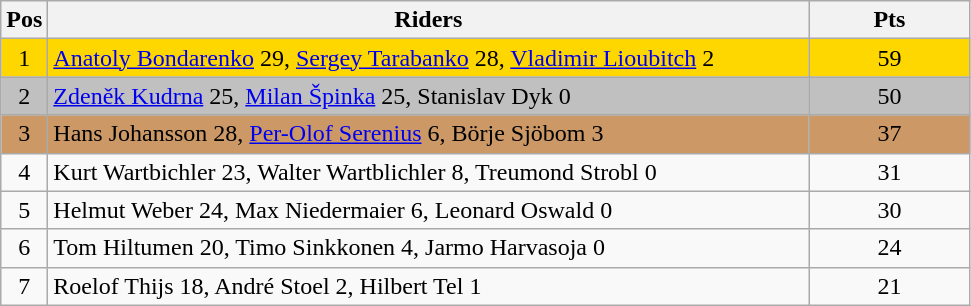<table class="wikitable" style="font-size: 100%">
<tr>
<th width=20>Pos</th>
<th width=500>Riders</th>
<th width=100>Pts</th>
</tr>
<tr align=center style="background-color: gold;">
<td>1</td>
<td align="left"> <a href='#'>Anatoly Bondarenko</a> 29, <a href='#'>Sergey Tarabanko</a> 28, <a href='#'>Vladimir Lioubitch</a> 2</td>
<td>59</td>
</tr>
<tr align=center style="background-color: silver;">
<td>2</td>
<td align="left"> <a href='#'>Zdeněk Kudrna</a> 25, <a href='#'>Milan Špinka</a> 25, Stanislav Dyk 0</td>
<td>50</td>
</tr>
<tr align=center style="background-color: #cc9966;">
<td>3</td>
<td align="left"> Hans Johansson 28, <a href='#'>Per-Olof Serenius</a> 6, Börje Sjöbom 3</td>
<td>37</td>
</tr>
<tr align=center>
<td>4</td>
<td align="left"> Kurt Wartbichler 23, Walter Wartblichler 8, Treumond Strobl 0</td>
<td>31</td>
</tr>
<tr align=center>
<td>5</td>
<td align="left"> Helmut Weber 24, Max Niedermaier 6, Leonard Oswald 0</td>
<td>30</td>
</tr>
<tr align=center>
<td>6</td>
<td align="left"> Tom Hiltumen 20, Timo Sinkkonen 4, Jarmo Harvasoja 0</td>
<td>24</td>
</tr>
<tr align=center>
<td>7</td>
<td align="left"> Roelof Thijs 18, André Stoel 2, Hilbert Tel 1</td>
<td>21</td>
</tr>
</table>
